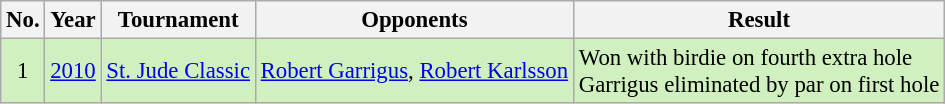<table class="wikitable" style="font-size:95%;">
<tr>
<th>No.</th>
<th>Year</th>
<th>Tournament</th>
<th>Opponents</th>
<th>Result</th>
</tr>
<tr style="background:#D0F0C0;">
<td align=center>1</td>
<td><a href='#'>2010</a></td>
<td><a href='#'>St. Jude Classic</a></td>
<td> <a href='#'>Robert Garrigus</a>,  <a href='#'>Robert Karlsson</a></td>
<td>Won with birdie on fourth extra hole<br>Garrigus eliminated by par on first hole</td>
</tr>
</table>
